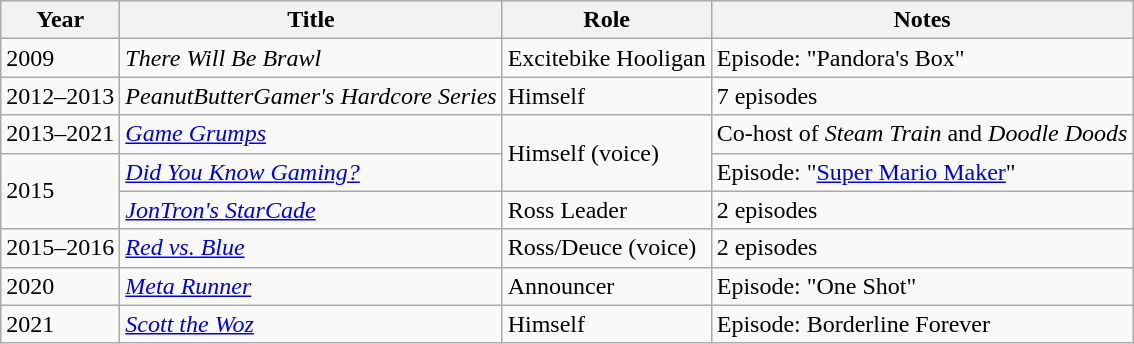<table class="wikitable">
<tr>
<th>Year</th>
<th>Title</th>
<th>Role</th>
<th>Notes</th>
</tr>
<tr>
<td>2009</td>
<td><em>There Will Be Brawl</em></td>
<td>Excitebike Hooligan</td>
<td>Episode: "Pandora's Box"</td>
</tr>
<tr>
<td>2012–2013</td>
<td><em>PeanutButterGamer's Hardcore Series</em></td>
<td>Himself</td>
<td>7 episodes</td>
</tr>
<tr>
<td>2013–2021</td>
<td><em><a href='#'>Game Grumps</a></em></td>
<td rowspan="2">Himself (voice)</td>
<td>Co-host of <em>Steam Train</em> and <em>Doodle Doods</em></td>
</tr>
<tr>
<td rowspan="2">2015</td>
<td><em><a href='#'>Did You Know Gaming?</a></em></td>
<td>Episode: "<a href='#'>Super Mario Maker</a>"</td>
</tr>
<tr>
<td><em><a href='#'>JonTron's StarCade</a></em></td>
<td>Ross Leader</td>
<td>2 episodes</td>
</tr>
<tr>
<td>2015–2016</td>
<td><em><a href='#'>Red vs. Blue</a></em></td>
<td>Ross/Deuce (voice)</td>
<td>2 episodes</td>
</tr>
<tr>
<td>2020</td>
<td><em><a href='#'>Meta Runner</a></em></td>
<td>Announcer</td>
<td>Episode: "One Shot"</td>
</tr>
<tr>
<td>2021</td>
<td><em><a href='#'>Scott the Woz</a></em></td>
<td>Himself</td>
<td>Episode: Borderline Forever</td>
</tr>
</table>
